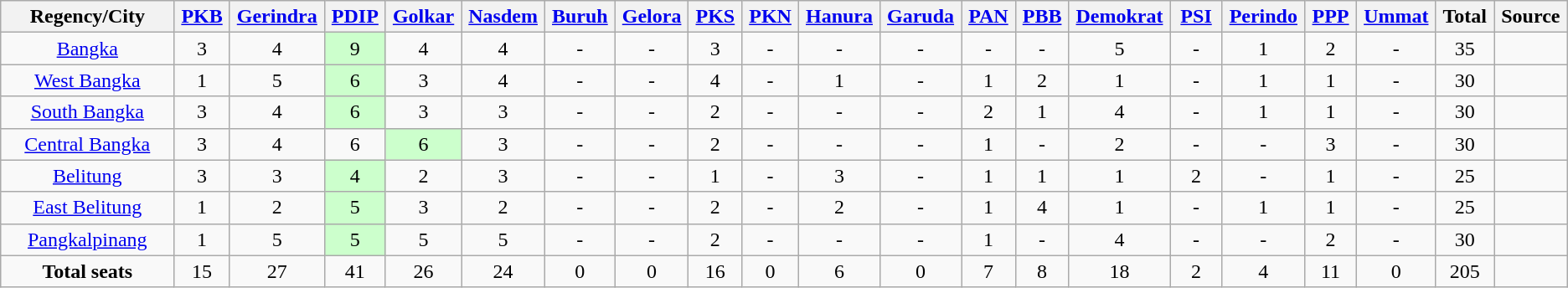<table class="wikitable sortable" style="text-align:center">
<tr>
<th scope=col width=10%>Regency/City</th>
<th scope=col width=3%><a href='#'>PKB</a></th>
<th scope=col width=3%><a href='#'>Gerindra</a></th>
<th scope=col width=3%><a href='#'>PDIP</a></th>
<th scope=col width=3%><a href='#'>Golkar</a></th>
<th scope=col width=3%><a href='#'>Nasdem</a></th>
<th scope=col width=3%><a href='#'>Buruh</a></th>
<th scope=col width=3%><a href='#'>Gelora</a></th>
<th scope=col width=3%><a href='#'>PKS</a></th>
<th scope=col width=3%><a href='#'>PKN</a></th>
<th scope=col width=3%><a href='#'>Hanura</a></th>
<th scope=col width=3%><a href='#'>Garuda</a></th>
<th scope=col width=3%><a href='#'>PAN</a></th>
<th scope=col width=3%><a href='#'>PBB</a></th>
<th scope=col width=3%><a href='#'>Demokrat</a></th>
<th scope=col width=3%><a href='#'>PSI</a></th>
<th scope=col width=3%><a href='#'>Perindo</a></th>
<th scope=col width=3%><a href='#'>PPP</a></th>
<th scope=col width=3%><a href='#'>Ummat</a></th>
<th scope=col width=3%>Total</th>
<th scope=col width=3%>Source</th>
</tr>
<tr>
<td><a href='#'>Bangka</a></td>
<td>3</td>
<td>4</td>
<td style="background:#cfc;">9</td>
<td>4</td>
<td>4</td>
<td>-</td>
<td>-</td>
<td>3</td>
<td>-</td>
<td>-</td>
<td>-</td>
<td>-</td>
<td>-</td>
<td>5</td>
<td>-</td>
<td>1</td>
<td>2</td>
<td>-</td>
<td>35</td>
<td></td>
</tr>
<tr>
<td><a href='#'>West Bangka</a></td>
<td>1</td>
<td>5</td>
<td style="background:#cfc;">6</td>
<td>3</td>
<td>4</td>
<td>-</td>
<td>-</td>
<td>4</td>
<td>-</td>
<td>1</td>
<td>-</td>
<td>1</td>
<td>2</td>
<td>1</td>
<td>-</td>
<td>1</td>
<td>1</td>
<td>-</td>
<td>30</td>
<td></td>
</tr>
<tr>
<td><a href='#'>South Bangka</a></td>
<td>3</td>
<td>4</td>
<td style="background:#cfc;">6</td>
<td>3</td>
<td>3</td>
<td>-</td>
<td>-</td>
<td>2</td>
<td>-</td>
<td>-</td>
<td>-</td>
<td>2</td>
<td>1</td>
<td>4</td>
<td>-</td>
<td>1</td>
<td>1</td>
<td>-</td>
<td>30</td>
<td></td>
</tr>
<tr>
<td><a href='#'>Central Bangka</a></td>
<td>3</td>
<td>4</td>
<td>6</td>
<td style="background:#cfc;">6</td>
<td>3</td>
<td>-</td>
<td>-</td>
<td>2</td>
<td>-</td>
<td>-</td>
<td>-</td>
<td>1</td>
<td>-</td>
<td>2</td>
<td>-</td>
<td>-</td>
<td>3</td>
<td>-</td>
<td>30</td>
<td></td>
</tr>
<tr>
<td><a href='#'>Belitung</a></td>
<td>3</td>
<td>3</td>
<td style="background:#cfc;">4</td>
<td>2</td>
<td>3</td>
<td>-</td>
<td>-</td>
<td>1</td>
<td>-</td>
<td>3</td>
<td>-</td>
<td>1</td>
<td>1</td>
<td>1</td>
<td>2</td>
<td>-</td>
<td>1</td>
<td>-</td>
<td>25</td>
<td></td>
</tr>
<tr>
<td><a href='#'>East Belitung</a></td>
<td>1</td>
<td>2</td>
<td style="background:#cfc;">5</td>
<td>3</td>
<td>2</td>
<td>-</td>
<td>-</td>
<td>2</td>
<td>-</td>
<td>2</td>
<td>-</td>
<td>1</td>
<td>4</td>
<td>1</td>
<td>-</td>
<td>1</td>
<td>1</td>
<td>-</td>
<td>25</td>
<td></td>
</tr>
<tr>
<td><a href='#'>Pangkalpinang</a></td>
<td>1</td>
<td>5</td>
<td style="background:#cfc;">5</td>
<td>5</td>
<td>5</td>
<td>-</td>
<td>-</td>
<td>2</td>
<td>-</td>
<td>-</td>
<td>-</td>
<td>1</td>
<td>-</td>
<td>4</td>
<td>-</td>
<td>-</td>
<td>2</td>
<td>-</td>
<td>30</td>
<td></td>
</tr>
<tr>
<td><strong>Total seats</strong></td>
<td>15</td>
<td>27</td>
<td>41</td>
<td>26</td>
<td>24</td>
<td>0</td>
<td>0</td>
<td>16</td>
<td>0</td>
<td>6</td>
<td>0</td>
<td>7</td>
<td>8</td>
<td>18</td>
<td>2</td>
<td>4</td>
<td>11</td>
<td>0</td>
<td>205</td>
</tr>
</table>
